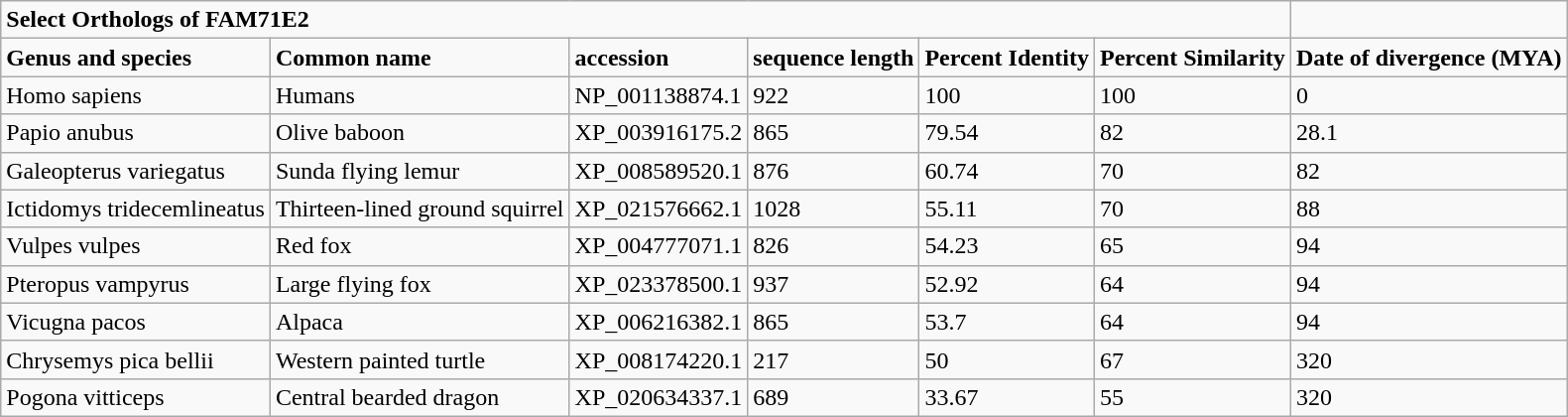<table class="wikitable">
<tr>
<td colspan="6"><strong>Select Orthologs of FAM71E2</strong></td>
<td></td>
</tr>
<tr>
<td><strong>Genus and species</strong></td>
<td><strong>Common name</strong></td>
<td><strong>accession</strong></td>
<td><strong>sequence length</strong></td>
<td><strong>Percent Identity</strong></td>
<td><strong>Percent Similarity</strong></td>
<td><strong>Date of divergence (MYA)</strong></td>
</tr>
<tr>
<td>Homo sapiens</td>
<td>Humans</td>
<td>NP_001138874.1</td>
<td>922</td>
<td>100</td>
<td>100</td>
<td>0</td>
</tr>
<tr>
<td>Papio anubus</td>
<td>Olive baboon</td>
<td>XP_003916175.2</td>
<td>865</td>
<td>79.54</td>
<td>82</td>
<td>28.1</td>
</tr>
<tr>
<td>Galeopterus variegatus</td>
<td>Sunda flying lemur</td>
<td>XP_008589520.1</td>
<td>876</td>
<td>60.74</td>
<td>70</td>
<td>82</td>
</tr>
<tr>
<td>Ictidomys tridecemlineatus</td>
<td>Thirteen-lined ground squirrel</td>
<td>XP_021576662.1</td>
<td>1028</td>
<td>55.11</td>
<td>70</td>
<td>88</td>
</tr>
<tr>
<td>Vulpes vulpes</td>
<td>Red fox</td>
<td>XP_004777071.1</td>
<td>826</td>
<td>54.23</td>
<td>65</td>
<td>94</td>
</tr>
<tr>
<td>Pteropus vampyrus</td>
<td>Large flying fox</td>
<td>XP_023378500.1</td>
<td>937</td>
<td>52.92</td>
<td>64</td>
<td>94</td>
</tr>
<tr>
<td>Vicugna pacos</td>
<td>Alpaca</td>
<td>XP_006216382.1</td>
<td>865</td>
<td>53.7</td>
<td>64</td>
<td>94</td>
</tr>
<tr>
<td>Chrysemys pica bellii</td>
<td>Western painted turtle</td>
<td>XP_008174220.1</td>
<td>217</td>
<td>50</td>
<td>67</td>
<td>320</td>
</tr>
<tr>
<td>Pogona vitticeps</td>
<td>Central bearded dragon</td>
<td>XP_020634337.1</td>
<td>689</td>
<td>33.67</td>
<td>55</td>
<td>320</td>
</tr>
</table>
